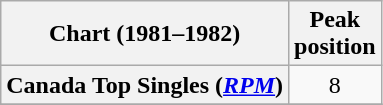<table class="wikitable sortable plainrowheaders" style="text-align:center;">
<tr>
<th>Chart (1981–1982)</th>
<th>Peak<br>position</th>
</tr>
<tr>
<th scope="row">Canada Top Singles (<a href='#'><em>RPM</em></a>)</th>
<td>8</td>
</tr>
<tr>
</tr>
</table>
